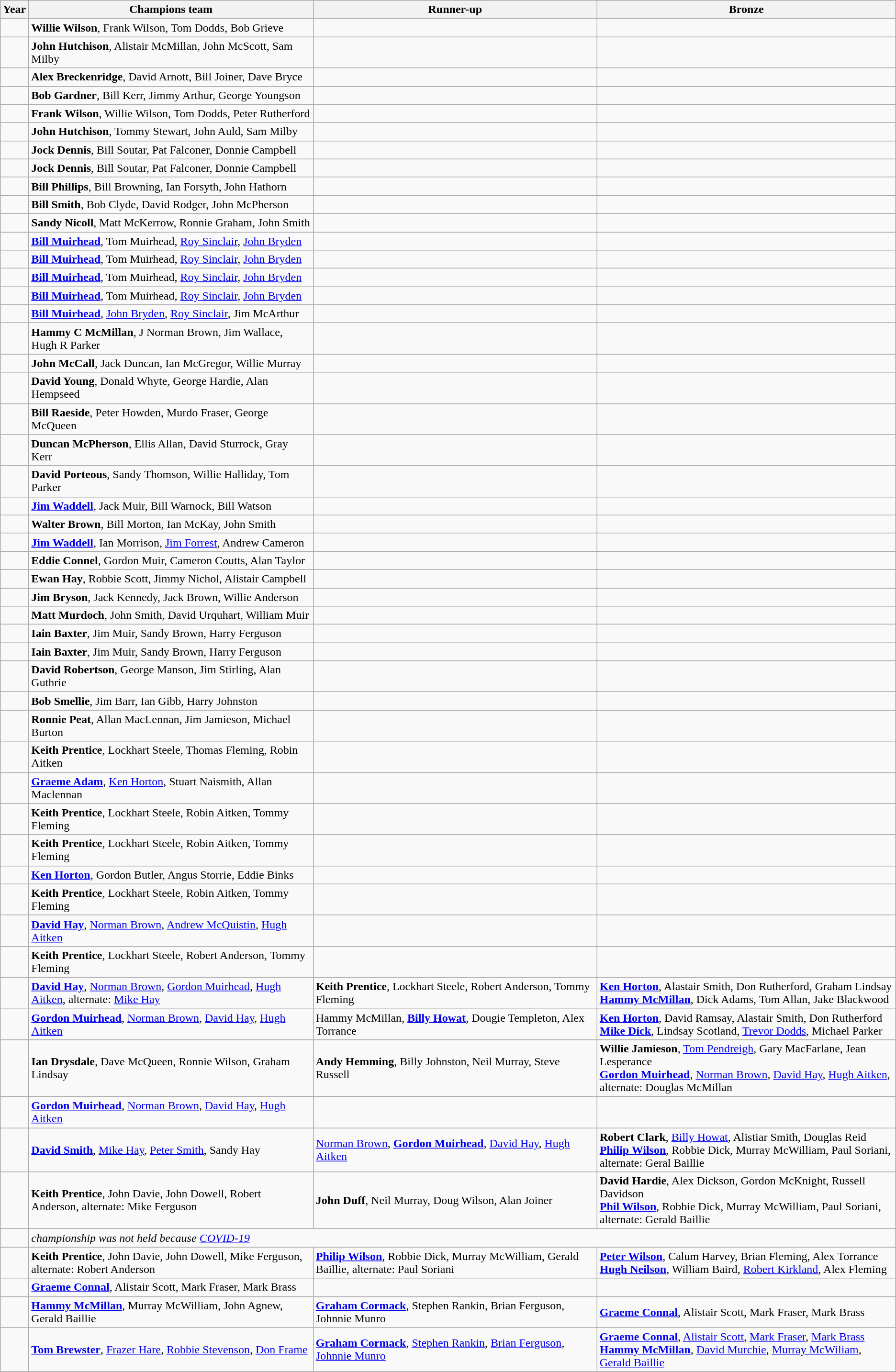<table class="wikitable">
<tr>
<th scope="col">Year</th>
<th scope="col">Champions team</th>
<th scope="col">Runner-up</th>
<th scope="col">Bronze</th>
</tr>
<tr>
<td></td>
<td><strong>Willie Wilson</strong>, Frank Wilson, Tom Dodds, Bob Grieve</td>
<td></td>
<td></td>
</tr>
<tr>
<td></td>
<td><strong>John Hutchison</strong>, Alistair McMillan, John McScott, Sam Milby</td>
<td></td>
<td></td>
</tr>
<tr>
<td></td>
<td><strong>Alex Breckenridge</strong>, David Arnott, Bill Joiner, Dave Bryce</td>
<td></td>
<td></td>
</tr>
<tr>
<td></td>
<td><strong>Bob Gardner</strong>, Bill Kerr, Jimmy Arthur, George Youngson</td>
<td></td>
<td></td>
</tr>
<tr>
<td></td>
<td><strong>Frank Wilson</strong>, Willie Wilson, Tom Dodds, Peter Rutherford</td>
<td></td>
<td></td>
</tr>
<tr>
<td></td>
<td><strong>John Hutchison</strong>, Tommy Stewart, John Auld, Sam Milby</td>
<td></td>
<td></td>
</tr>
<tr>
<td></td>
<td><strong>Jock Dennis</strong>, Bill Soutar, Pat Falconer, Donnie Campbell</td>
<td></td>
<td></td>
</tr>
<tr>
<td></td>
<td><strong>Jock Dennis</strong>, Bill Soutar, Pat Falconer, Donnie Campbell</td>
<td></td>
<td></td>
</tr>
<tr>
<td></td>
<td><strong>Bill Phillips</strong>, Bill Browning, Ian Forsyth, John Hathorn</td>
<td></td>
<td></td>
</tr>
<tr>
<td></td>
<td><strong>Bill Smith</strong>, Bob Clyde, David Rodger, John McPherson</td>
<td></td>
<td></td>
</tr>
<tr>
<td></td>
<td><strong>Sandy Nicoll</strong>, Matt McKerrow, Ronnie Graham, John Smith</td>
<td></td>
<td></td>
</tr>
<tr>
<td></td>
<td><strong><a href='#'>Bill Muirhead</a></strong>, Tom Muirhead, <a href='#'>Roy Sinclair</a>, <a href='#'>John Bryden</a></td>
<td></td>
<td></td>
</tr>
<tr>
<td></td>
<td><strong><a href='#'>Bill Muirhead</a></strong>, Tom Muirhead, <a href='#'>Roy Sinclair</a>, <a href='#'>John Bryden</a></td>
<td></td>
<td></td>
</tr>
<tr>
<td></td>
<td><strong><a href='#'>Bill Muirhead</a></strong>, Tom Muirhead, <a href='#'>Roy Sinclair</a>, <a href='#'>John Bryden</a></td>
<td></td>
<td></td>
</tr>
<tr>
<td></td>
<td><strong><a href='#'>Bill Muirhead</a></strong>, Tom Muirhead, <a href='#'>Roy Sinclair</a>, <a href='#'>John Bryden</a></td>
<td></td>
<td></td>
</tr>
<tr>
<td></td>
<td><strong><a href='#'>Bill Muirhead</a></strong>, <a href='#'>John Bryden</a>, <a href='#'>Roy Sinclair</a>, Jim McArthur</td>
<td></td>
<td></td>
</tr>
<tr>
<td></td>
<td><strong>Hammy C McMillan</strong>, J Norman Brown, Jim Wallace, Hugh R Parker</td>
<td></td>
<td></td>
</tr>
<tr>
<td></td>
<td><strong>John McCall</strong>, Jack Duncan, Ian McGregor, Willie Murray</td>
<td></td>
<td></td>
</tr>
<tr>
<td></td>
<td><strong>David Young</strong>, Donald Whyte, George Hardie, Alan Hempseed</td>
<td></td>
<td></td>
</tr>
<tr>
<td></td>
<td><strong>Bill Raeside</strong>, Peter Howden, Murdo Fraser, George McQueen</td>
<td></td>
<td></td>
</tr>
<tr>
<td></td>
<td><strong>Duncan McPherson</strong>, Ellis Allan, David Sturrock, Gray Kerr</td>
<td></td>
<td></td>
</tr>
<tr>
<td></td>
<td><strong>David Porteous</strong>, Sandy Thomson, Willie Halliday, Tom Parker</td>
<td></td>
<td></td>
</tr>
<tr>
<td></td>
<td><strong><a href='#'>Jim Waddell</a></strong>, Jack Muir, Bill Warnock, Bill Watson</td>
<td></td>
<td></td>
</tr>
<tr>
<td></td>
<td><strong>Walter Brown</strong>, Bill Morton, Ian McKay, John Smith</td>
<td></td>
<td></td>
</tr>
<tr>
<td></td>
<td><strong><a href='#'>Jim Waddell</a></strong>, Ian Morrison, <a href='#'>Jim Forrest</a>, Andrew Cameron</td>
<td></td>
<td></td>
</tr>
<tr>
<td></td>
<td><strong>Eddie Connel</strong>, Gordon Muir, Cameron Coutts, Alan Taylor</td>
<td></td>
<td></td>
</tr>
<tr>
<td></td>
<td><strong>Ewan Hay</strong>, Robbie Scott, Jimmy Nichol, Alistair Campbell</td>
<td></td>
<td></td>
</tr>
<tr>
<td></td>
<td><strong>Jim Bryson</strong>, Jack Kennedy, Jack Brown, Willie Anderson</td>
<td></td>
<td></td>
</tr>
<tr>
<td></td>
<td><strong>Matt Murdoch</strong>, John Smith, David Urquhart, William Muir</td>
<td></td>
<td></td>
</tr>
<tr>
<td></td>
<td><strong>Iain Baxter</strong>, Jim Muir, Sandy Brown, Harry Ferguson</td>
<td></td>
<td></td>
</tr>
<tr>
<td></td>
<td><strong>Iain Baxter</strong>, Jim Muir, Sandy Brown, Harry Ferguson</td>
<td></td>
<td></td>
</tr>
<tr>
<td></td>
<td><strong>David Robertson</strong>, George Manson, Jim Stirling, Alan Guthrie</td>
<td></td>
<td></td>
</tr>
<tr>
<td></td>
<td><strong>Bob Smellie</strong>, Jim Barr, Ian Gibb, Harry Johnston</td>
<td></td>
<td></td>
</tr>
<tr>
<td></td>
<td><strong>Ronnie Peat</strong>, Allan MacLennan, Jim Jamieson, Michael Burton</td>
<td></td>
<td></td>
</tr>
<tr>
<td></td>
<td><strong>Keith Prentice</strong>, Lockhart Steele, Thomas Fleming, Robin Aitken</td>
<td></td>
<td></td>
</tr>
<tr>
<td></td>
<td><strong><a href='#'>Graeme Adam</a></strong>, <a href='#'>Ken Horton</a>, Stuart Naismith, Allan Maclennan</td>
<td></td>
<td></td>
</tr>
<tr>
<td></td>
<td><strong>Keith Prentice</strong>, Lockhart Steele, Robin Aitken, Tommy Fleming</td>
<td></td>
<td></td>
</tr>
<tr>
<td></td>
<td><strong>Keith Prentice</strong>, Lockhart Steele, Robin Aitken, Tommy Fleming</td>
<td></td>
<td></td>
</tr>
<tr>
<td></td>
<td><strong><a href='#'>Ken Horton</a></strong>, Gordon Butler, Angus Storrie, Eddie Binks</td>
<td></td>
<td></td>
</tr>
<tr>
<td></td>
<td><strong>Keith Prentice</strong>, Lockhart Steele, Robin Aitken, Tommy Fleming</td>
<td></td>
<td></td>
</tr>
<tr>
<td></td>
<td><strong><a href='#'>David Hay</a></strong>, <a href='#'>Norman Brown</a>, <a href='#'>Andrew McQuistin</a>, <a href='#'>Hugh Aitken</a></td>
<td></td>
<td></td>
</tr>
<tr>
<td></td>
<td><strong>Keith Prentice</strong>, Lockhart Steele, Robert Anderson, Tommy Fleming</td>
<td></td>
<td></td>
</tr>
<tr>
<td></td>
<td><strong><a href='#'>David Hay</a></strong>, <a href='#'>Norman Brown</a>, <a href='#'>Gordon Muirhead</a>, <a href='#'>Hugh Aitken</a>, alternate: <a href='#'>Mike Hay</a></td>
<td><strong>Keith Prentice</strong>, Lockhart Steele, Robert Anderson, Tommy Fleming</td>
<td><strong><a href='#'>Ken Horton</a></strong>, Alastair Smith, Don Rutherford, Graham Lindsay<br><strong><a href='#'>Hammy McMillan</a></strong>, Dick Adams, Tom Allan, Jake Blackwood</td>
</tr>
<tr>
<td></td>
<td><strong><a href='#'>Gordon Muirhead</a></strong>, <a href='#'>Norman Brown</a>, <a href='#'>David Hay</a>, <a href='#'>Hugh Aitken</a></td>
<td>Hammy McMillan, <strong><a href='#'>Billy Howat</a></strong>, Dougie Templeton, Alex Torrance</td>
<td><strong><a href='#'>Ken Horton</a></strong>, David Ramsay, Alastair Smith, Don Rutherford<br><strong><a href='#'>Mike Dick</a></strong>, Lindsay Scotland, <a href='#'>Trevor Dodds</a>, Michael Parker</td>
</tr>
<tr>
<td></td>
<td><strong>Ian Drysdale</strong>, Dave McQueen, Ronnie Wilson, Graham Lindsay</td>
<td><strong>Andy Hemming</strong>, Billy Johnston, Neil Murray, Steve Russell</td>
<td><strong>Willie Jamieson</strong>, <a href='#'>Tom Pendreigh</a>, Gary MacFarlane, Jean Lesperance<br><strong><a href='#'>Gordon Muirhead</a></strong>, <a href='#'>Norman Brown</a>, <a href='#'>David Hay</a>, <a href='#'>Hugh Aitken</a>, alternate: Douglas McMillan</td>
</tr>
<tr>
<td></td>
<td><strong><a href='#'>Gordon Muirhead</a></strong>, <a href='#'>Norman Brown</a>, <a href='#'>David Hay</a>, <a href='#'>Hugh Aitken</a></td>
<td></td>
<td></td>
</tr>
<tr>
<td></td>
<td><strong><a href='#'>David Smith</a></strong>, <a href='#'>Mike Hay</a>, <a href='#'>Peter Smith</a>, Sandy Hay</td>
<td><a href='#'>Norman Brown</a>, <strong><a href='#'>Gordon Muirhead</a></strong>, <a href='#'>David Hay</a>, <a href='#'>Hugh Aitken</a></td>
<td><strong>Robert Clark</strong>, <a href='#'>Billy Howat</a>, Alistiar Smith, Douglas Reid<br><strong><a href='#'>Philip Wilson</a></strong>, Robbie Dick, Murray McWilliam, Paul Soriani, alternate: Geral Baillie</td>
</tr>
<tr>
<td></td>
<td><strong>Keith Prentice</strong>, John Davie, John Dowell, Robert Anderson, alternate: Mike Ferguson</td>
<td><strong>John Duff</strong>, Neil Murray, Doug Wilson, Alan Joiner</td>
<td><strong>David Hardie</strong>, Alex Dickson, Gordon McKnight, Russell Davidson<br><strong><a href='#'>Phil Wilson</a></strong>, Robbie Dick, Murray McWilliam, Paul Soriani, alternate: Gerald Baillie</td>
</tr>
<tr>
<td></td>
<td colspan="3"><em>championship was not held because <a href='#'>COVID-19</a></em></td>
</tr>
<tr>
<td></td>
<td><strong>Keith Prentice</strong>, John Davie, John Dowell, Mike Ferguson, <br> alternate: Robert Anderson</td>
<td><strong><a href='#'>Philip Wilson</a></strong>, Robbie Dick, Murray McWilliam, Gerald Baillie, alternate: Paul Soriani</td>
<td><strong><a href='#'>Peter Wilson</a></strong>, Calum Harvey, Brian Fleming, Alex Torrance<br><strong><a href='#'>Hugh Neilson</a></strong>, William Baird, <a href='#'>Robert Kirkland</a>, Alex Fleming</td>
</tr>
<tr>
<td></td>
<td><strong><a href='#'>Graeme Connal</a></strong>, Alistair Scott, Mark Fraser, Mark Brass</td>
<td></td>
<td></td>
</tr>
<tr>
<td></td>
<td><strong><a href='#'>Hammy McMillan</a></strong>, Murray McWilliam, John Agnew, Gerald Baillie</td>
<td><strong><a href='#'>Graham Cormack</a></strong>, Stephen Rankin, Brian Ferguson, Johnnie Munro</td>
<td><strong><a href='#'>Graeme Connal</a></strong>, Alistair Scott, Mark Fraser, Mark Brass</td>
</tr>
<tr>
<td></td>
<td><strong><a href='#'>Tom Brewster</a></strong>, <a href='#'>Frazer Hare</a>, <a href='#'>Robbie Stevenson</a>, <a href='#'>Don Frame</a></td>
<td><strong><a href='#'>Graham Cormack</a></strong>, <a href='#'>Stephen Rankin</a>, <a href='#'>Brian Ferguson</a>, <a href='#'>Johnnie Munro</a></td>
<td><strong><a href='#'>Graeme Connal</a></strong>, <a href='#'>Alistair Scott</a>, <a href='#'>Mark Fraser</a>, <a href='#'>Mark Brass</a><br><strong><a href='#'>Hammy McMillan</a></strong>, <a href='#'>David Murchie</a>, <a href='#'>Murray McWiliam</a>, <a href='#'>Gerald Baillie</a></td>
</tr>
</table>
